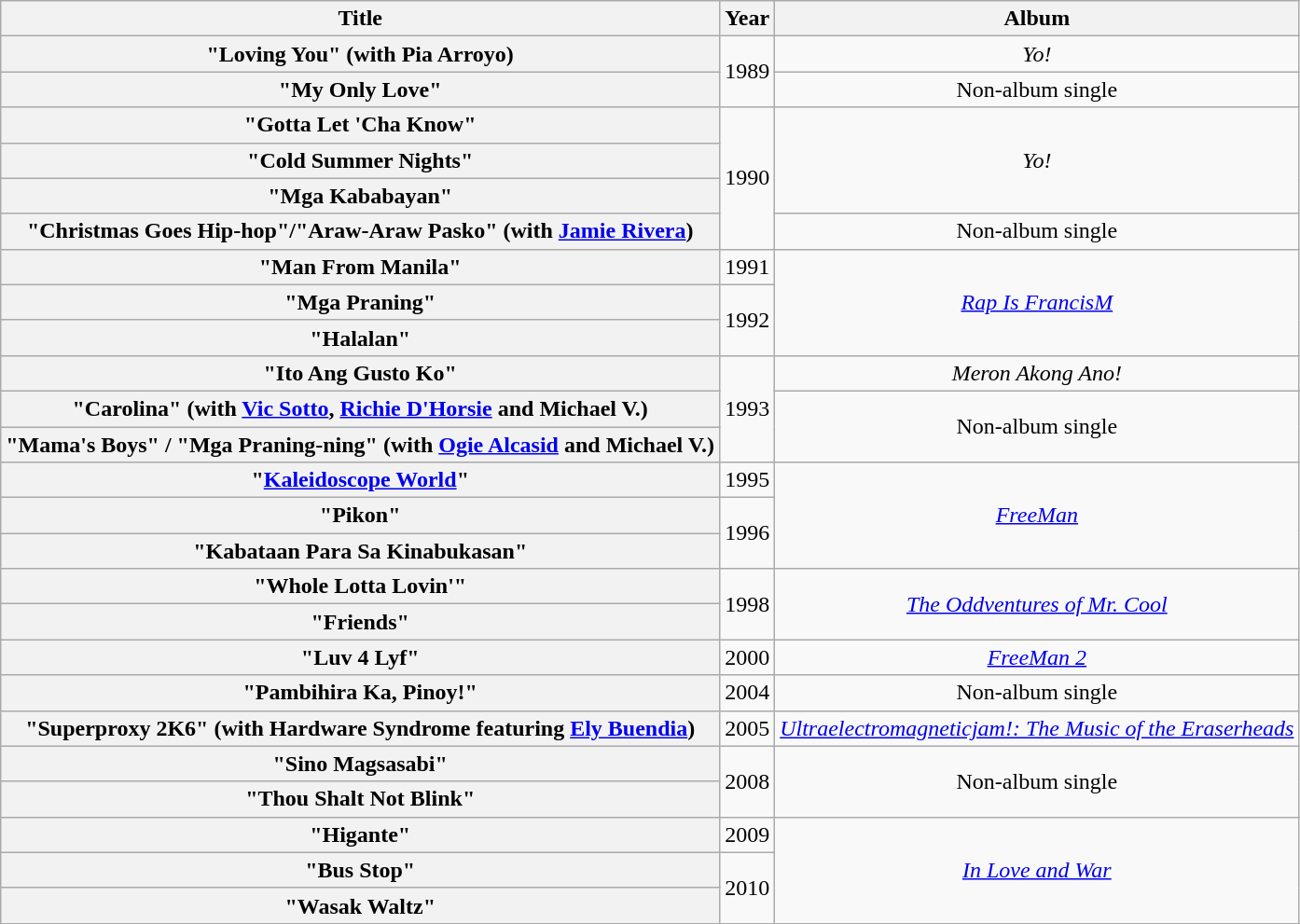<table class="wikitable sortable plainrowheaders" style="text-align:center;">
<tr>
<th scope="col">Title</th>
<th scope="col">Year</th>
<th scope="col">Album</th>
</tr>
<tr>
<th scope="row">"Loving You" (with Pia Arroyo)</th>
<td rowspan="2">1989</td>
<td><em>Yo!</em></td>
</tr>
<tr>
<th scope="row">"My Only Love"</th>
<td>Non-album single</td>
</tr>
<tr>
<th scope="row">"Gotta Let 'Cha Know"</th>
<td rowspan="4">1990</td>
<td rowspan="3"><em>Yo!</em></td>
</tr>
<tr>
<th scope="row">"Cold Summer Nights"</th>
</tr>
<tr>
<th scope="row">"Mga Kababayan"</th>
</tr>
<tr>
<th scope="row">"Christmas Goes Hip-hop"/"Araw-Araw Pasko" (with <a href='#'>Jamie Rivera</a>)</th>
<td>Non-album single</td>
</tr>
<tr>
<th scope="row">"Man From Manila"</th>
<td>1991</td>
<td rowspan="3"><em><a href='#'>Rap Is FrancisM</a></em></td>
</tr>
<tr>
<th scope="row">"Mga Praning"</th>
<td rowspan="2">1992</td>
</tr>
<tr>
<th scope="row">"Halalan"</th>
</tr>
<tr>
<th scope="row">"Ito Ang Gusto Ko"</th>
<td rowspan="3">1993</td>
<td><em>Meron Akong Ano!</em></td>
</tr>
<tr>
<th scope="row">"Carolina" (with <a href='#'>Vic Sotto</a>, <a href='#'>Richie D'Horsie</a> and Michael V.)</th>
<td rowspan="2">Non-album single</td>
</tr>
<tr>
<th scope="row">"Mama's Boys" / "Mga Praning-ning" (with <a href='#'>Ogie Alcasid</a> and Michael V.)</th>
</tr>
<tr>
<th scope="row">"<a href='#'>Kaleidoscope World</a>"</th>
<td>1995</td>
<td rowspan="3"><em><a href='#'>FreeMan</a></em></td>
</tr>
<tr>
<th scope="row">"Pikon"</th>
<td rowspan="2">1996</td>
</tr>
<tr>
<th scope="row">"Kabataan Para Sa Kinabukasan"</th>
</tr>
<tr>
<th scope="row">"Whole Lotta Lovin'"</th>
<td rowspan="2">1998</td>
<td rowspan="2"><em><a href='#'>The Oddventures of Mr. Cool</a></em></td>
</tr>
<tr>
<th scope="row">"Friends"</th>
</tr>
<tr>
<th scope="row">"Luv 4 Lyf"</th>
<td>2000</td>
<td><em><a href='#'>FreeMan 2</a></em></td>
</tr>
<tr>
<th scope="row">"Pambihira Ka, Pinoy!"</th>
<td>2004</td>
<td>Non-album single</td>
</tr>
<tr>
<th scope="row">"Superproxy 2K6" (with Hardware Syndrome featuring <a href='#'>Ely Buendia</a>)</th>
<td>2005</td>
<td><em><a href='#'>Ultraelectromagneticjam!: The Music of the Eraserheads</a></em></td>
</tr>
<tr>
<th scope="row">"Sino Magsasabi"</th>
<td rowspan="2">2008</td>
<td rowspan="2">Non-album single</td>
</tr>
<tr>
<th scope="row">"Thou Shalt Not Blink"</th>
</tr>
<tr>
<th scope="row">"Higante"</th>
<td>2009</td>
<td rowspan="3"><em><a href='#'>In Love and War</a></em> </td>
</tr>
<tr>
<th scope="row">"Bus Stop"</th>
<td rowspan="2">2010</td>
</tr>
<tr>
<th scope="row">"Wasak Waltz"</th>
</tr>
<tr>
</tr>
</table>
